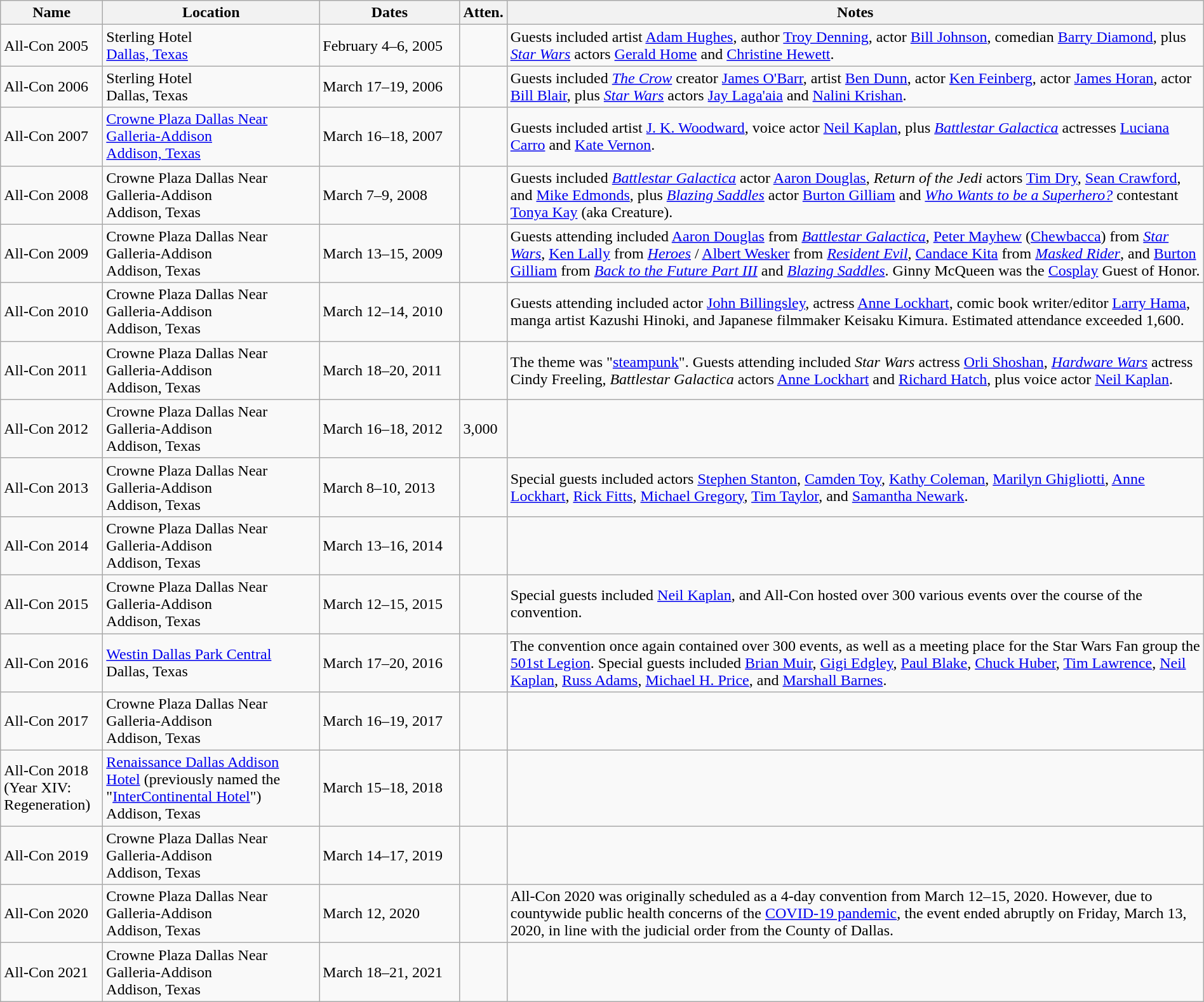<table class="wikitable" width="100%">
<tr>
<th width=100px>Name</th>
<th width=18%>Location</th>
<th width=140px>Dates</th>
<th>Atten.</th>
<th>Notes</th>
</tr>
<tr>
<td>All-Con 2005</td>
<td>Sterling Hotel<br><a href='#'>Dallas, Texas</a></td>
<td>February 4–6, 2005</td>
<td></td>
<td>Guests included artist <a href='#'>Adam Hughes</a>, author <a href='#'>Troy Denning</a>, actor <a href='#'>Bill Johnson</a>, comedian <a href='#'>Barry Diamond</a>, plus <em><a href='#'>Star Wars</a></em> actors <a href='#'>Gerald Home</a> and <a href='#'>Christine Hewett</a>.</td>
</tr>
<tr>
<td>All-Con 2006</td>
<td>Sterling Hotel<br>Dallas, Texas</td>
<td>March 17–19, 2006</td>
<td></td>
<td>Guests included <em><a href='#'>The Crow</a></em> creator <a href='#'>James O'Barr</a>, artist <a href='#'>Ben Dunn</a>, actor <a href='#'>Ken Feinberg</a>, actor <a href='#'>James Horan</a>, actor <a href='#'>Bill Blair</a>, plus <em><a href='#'>Star Wars</a></em> actors <a href='#'>Jay Laga'aia</a> and <a href='#'>Nalini Krishan</a>.</td>
</tr>
<tr>
<td>All-Con 2007</td>
<td><a href='#'>Crowne Plaza Dallas Near Galleria-Addison</a><br><a href='#'>Addison, Texas</a></td>
<td>March 16–18, 2007</td>
<td></td>
<td>Guests included artist <a href='#'>J. K. Woodward</a>, voice actor <a href='#'>Neil Kaplan</a>, plus <em><a href='#'>Battlestar Galactica</a></em> actresses <a href='#'>Luciana Carro</a> and <a href='#'>Kate Vernon</a>.</td>
</tr>
<tr>
<td>All-Con 2008</td>
<td>Crowne Plaza Dallas Near Galleria-Addison<br>Addison, Texas</td>
<td>March 7–9, 2008</td>
<td></td>
<td>Guests included <em><a href='#'>Battlestar Galactica</a></em> actor <a href='#'>Aaron Douglas</a>, <em>Return of the Jedi</em> actors <a href='#'>Tim Dry</a>, <a href='#'>Sean Crawford</a>, and <a href='#'>Mike Edmonds</a>, plus <em><a href='#'>Blazing Saddles</a></em> actor <a href='#'>Burton Gilliam</a> and <em><a href='#'>Who Wants to be a Superhero?</a></em> contestant <a href='#'>Tonya Kay</a> (aka Creature).</td>
</tr>
<tr>
<td>All-Con 2009</td>
<td>Crowne Plaza Dallas Near Galleria-Addison<br>Addison, Texas</td>
<td>March 13–15, 2009</td>
<td></td>
<td>Guests attending included <a href='#'>Aaron Douglas</a> from <em><a href='#'>Battlestar Galactica</a></em>, <a href='#'>Peter Mayhew</a> (<a href='#'>Chewbacca</a>) from <em><a href='#'>Star Wars</a></em>, <a href='#'>Ken Lally</a> from <em><a href='#'>Heroes</a></em> / <a href='#'>Albert Wesker</a> from <em><a href='#'>Resident Evil</a></em>, <a href='#'>Candace Kita</a> from <em><a href='#'>Masked Rider</a></em>, and <a href='#'>Burton Gilliam</a> from <em><a href='#'>Back to the Future Part III</a></em> and <em><a href='#'>Blazing Saddles</a></em>. Ginny McQueen was the <a href='#'>Cosplay</a> Guest of Honor.</td>
</tr>
<tr>
<td>All-Con 2010</td>
<td>Crowne Plaza Dallas Near Galleria-Addison<br>Addison, Texas</td>
<td>March 12–14, 2010</td>
<td></td>
<td>Guests attending included actor <a href='#'>John Billingsley</a>, actress <a href='#'>Anne Lockhart</a>, comic book writer/editor <a href='#'>Larry Hama</a>, manga artist Kazushi Hinoki, and Japanese filmmaker Keisaku Kimura. Estimated attendance exceeded 1,600.</td>
</tr>
<tr>
<td>All-Con 2011</td>
<td>Crowne Plaza Dallas Near Galleria-Addison<br>Addison, Texas</td>
<td>March 18–20, 2011</td>
<td></td>
<td>The theme was "<a href='#'>steampunk</a>". Guests attending included <em>Star Wars</em> actress <a href='#'>Orli Shoshan</a>, <em><a href='#'>Hardware Wars</a></em> actress Cindy Freeling, <em>Battlestar Galactica</em> actors <a href='#'>Anne Lockhart</a> and <a href='#'>Richard Hatch</a>, plus voice actor <a href='#'>Neil Kaplan</a>.</td>
</tr>
<tr>
<td>All-Con 2012</td>
<td>Crowne Plaza Dallas Near Galleria-Addison<br>Addison, Texas</td>
<td>March 16–18, 2012</td>
<td>3,000</td>
<td></td>
</tr>
<tr>
<td>All-Con 2013</td>
<td>Crowne Plaza Dallas Near Galleria-Addison<br>Addison, Texas</td>
<td>March 8–10, 2013</td>
<td></td>
<td>Special guests included actors <a href='#'>Stephen Stanton</a>, <a href='#'>Camden Toy</a>, <a href='#'>Kathy Coleman</a>, <a href='#'>Marilyn Ghigliotti</a>, <a href='#'>Anne Lockhart</a>, <a href='#'>Rick Fitts</a>, <a href='#'>Michael Gregory</a>, <a href='#'>Tim Taylor</a>, and <a href='#'>Samantha Newark</a>.</td>
</tr>
<tr>
<td>All-Con 2014</td>
<td>Crowne Plaza Dallas Near Galleria-Addison<br>Addison, Texas</td>
<td>March 13–16, 2014</td>
<td></td>
<td></td>
</tr>
<tr>
<td>All-Con 2015</td>
<td>Crowne Plaza Dallas Near Galleria-Addison<br>Addison, Texas</td>
<td>March 12–15, 2015</td>
<td></td>
<td>Special guests included <a href='#'>Neil Kaplan</a>, and All-Con hosted over 300 various events over the course of the convention.</td>
</tr>
<tr>
<td>All-Con 2016</td>
<td><a href='#'>Westin Dallas Park Central</a><br>Dallas, Texas</td>
<td>March 17–20, 2016</td>
<td></td>
<td>The convention once again contained over 300 events, as well as a meeting place for the Star Wars Fan group the <a href='#'>501st Legion</a>. Special guests included <a href='#'>Brian Muir</a>, <a href='#'>Gigi Edgley</a>, <a href='#'>Paul Blake</a>, <a href='#'>Chuck Huber</a>, <a href='#'>Tim Lawrence</a>, <a href='#'>Neil Kaplan</a>, <a href='#'>Russ Adams</a>, <a href='#'>Michael H. Price</a>, and <a href='#'>Marshall Barnes</a>.</td>
</tr>
<tr>
<td>All-Con 2017</td>
<td>Crowne Plaza Dallas Near Galleria-Addison<br>Addison, Texas</td>
<td>March 16–19, 2017</td>
<td></td>
<td></td>
</tr>
<tr>
<td>All-Con 2018<br>(Year XIV: Regeneration)</td>
<td><a href='#'>Renaissance Dallas Addison Hotel</a> (previously named the "<a href='#'>InterContinental Hotel</a>")<br>Addison, Texas</td>
<td>March 15–18, 2018</td>
<td></td>
<td></td>
</tr>
<tr>
<td>All-Con 2019</td>
<td>Crowne Plaza Dallas Near Galleria-Addison<br>Addison, Texas</td>
<td>March 14–17, 2019</td>
<td></td>
<td></td>
</tr>
<tr>
<td>All-Con 2020</td>
<td>Crowne Plaza Dallas Near Galleria-Addison<br>Addison, Texas</td>
<td>March 12, 2020</td>
<td></td>
<td>All-Con 2020 was originally scheduled as a 4-day convention from March 12–15, 2020. However, due to countywide public health concerns of the <a href='#'>COVID-19 pandemic</a>, the event ended abruptly on Friday, March 13, 2020, in line with the judicial order from the County of Dallas.</td>
</tr>
<tr>
<td>All-Con 2021</td>
<td>Crowne Plaza Dallas Near Galleria-Addison<br>Addison, Texas</td>
<td>March 18–21, 2021</td>
<td></td>
<td></td>
</tr>
</table>
